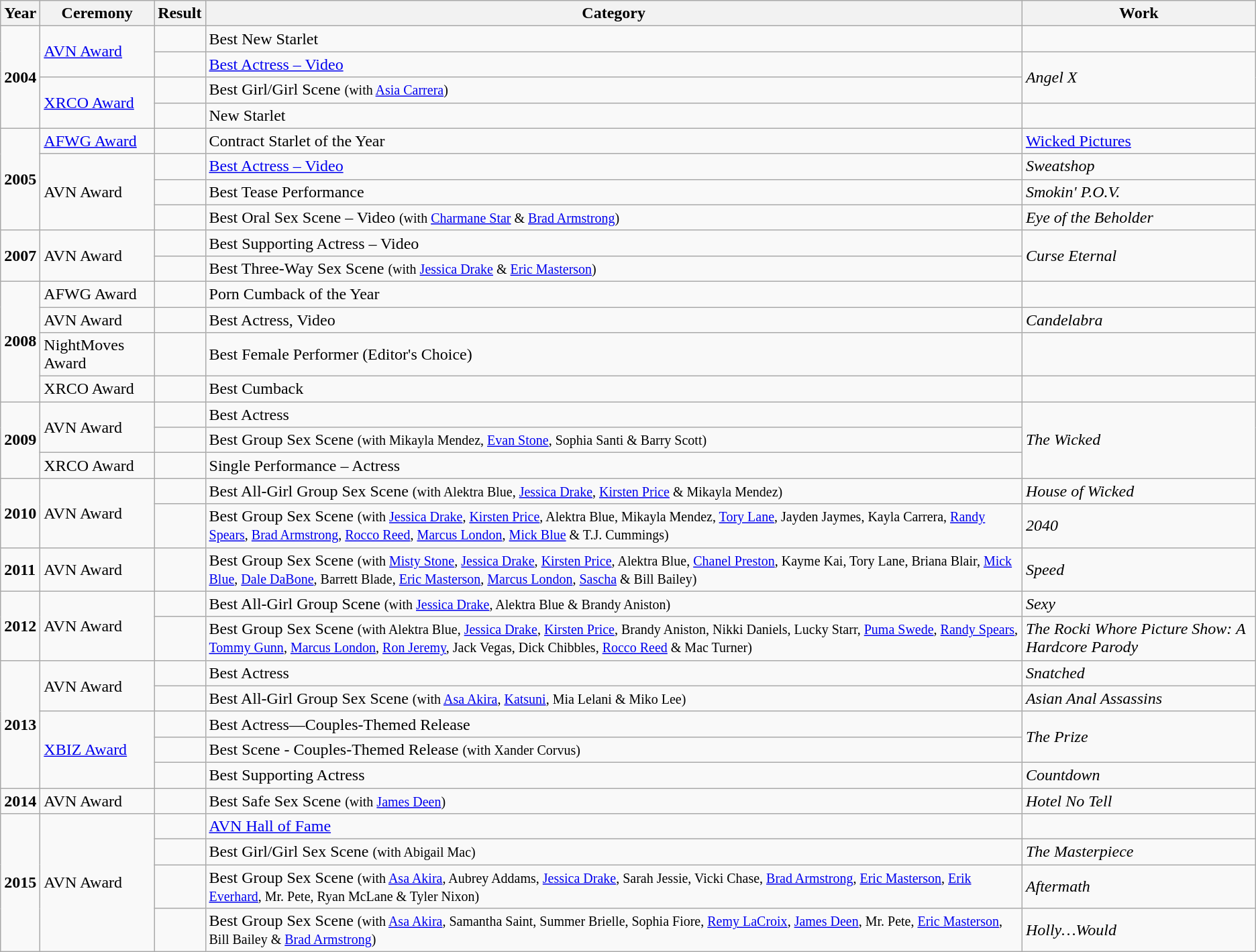<table class="wikitable">
<tr>
<th>Year</th>
<th>Ceremony</th>
<th>Result</th>
<th>Category</th>
<th>Work</th>
</tr>
<tr>
<td rowspan="4"><strong>2004</strong></td>
<td rowspan="2"><a href='#'>AVN Award</a></td>
<td></td>
<td>Best New Starlet</td>
<td></td>
</tr>
<tr>
<td></td>
<td><a href='#'>Best Actress – Video</a></td>
<td rowspan="2"><em>Angel X</em></td>
</tr>
<tr>
<td rowspan="2"><a href='#'>XRCO Award</a></td>
<td></td>
<td>Best Girl/Girl Scene <small>(with <a href='#'>Asia Carrera</a>)</small></td>
</tr>
<tr>
<td></td>
<td>New Starlet</td>
<td></td>
</tr>
<tr>
<td rowspan="4"><strong>2005</strong></td>
<td><a href='#'>AFWG Award</a></td>
<td></td>
<td>Contract Starlet of the Year</td>
<td><a href='#'>Wicked Pictures</a></td>
</tr>
<tr>
<td rowspan="3">AVN Award</td>
<td></td>
<td><a href='#'>Best Actress – Video</a></td>
<td><em>Sweatshop</em></td>
</tr>
<tr>
<td></td>
<td>Best Tease Performance</td>
<td><em>Smokin' P.O.V.</em></td>
</tr>
<tr>
<td></td>
<td>Best Oral Sex Scene – Video <small>(with <a href='#'>Charmane Star</a> & <a href='#'>Brad Armstrong</a>)</small></td>
<td><em>Eye of the Beholder</em></td>
</tr>
<tr>
<td rowspan="2"><strong>2007</strong></td>
<td rowspan="2">AVN Award</td>
<td></td>
<td>Best Supporting Actress – Video</td>
<td rowspan="2"><em>Curse Eternal</em></td>
</tr>
<tr>
<td></td>
<td>Best Three-Way Sex Scene <small>(with <a href='#'>Jessica Drake</a> & <a href='#'>Eric Masterson</a>)</small></td>
</tr>
<tr>
<td rowspan="4"><strong>2008</strong></td>
<td>AFWG Award</td>
<td></td>
<td>Porn Cumback of the Year</td>
<td></td>
</tr>
<tr>
<td>AVN Award</td>
<td></td>
<td>Best Actress, Video</td>
<td><em>Candelabra</em></td>
</tr>
<tr>
<td>NightMoves Award</td>
<td></td>
<td>Best Female Performer (Editor's Choice)</td>
<td></td>
</tr>
<tr>
<td>XRCO Award</td>
<td></td>
<td>Best Cumback</td>
<td></td>
</tr>
<tr>
<td rowspan="3"><strong>2009</strong></td>
<td rowspan="2">AVN Award</td>
<td></td>
<td>Best Actress</td>
<td rowspan="3"><em>The Wicked</em></td>
</tr>
<tr>
<td></td>
<td>Best Group Sex Scene <small>(with Mikayla Mendez, <a href='#'>Evan Stone</a>, Sophia Santi & Barry Scott)</small></td>
</tr>
<tr>
<td>XRCO Award</td>
<td></td>
<td>Single Performance – Actress</td>
</tr>
<tr>
<td rowspan="2"><strong>2010</strong></td>
<td rowspan="2">AVN Award</td>
<td></td>
<td>Best All-Girl Group Sex Scene <small>(with Alektra Blue, <a href='#'>Jessica Drake</a>, <a href='#'>Kirsten Price</a> & Mikayla Mendez)</small></td>
<td><em>House of Wicked</em></td>
</tr>
<tr>
<td></td>
<td>Best Group Sex Scene <small>(with <a href='#'>Jessica Drake</a>, <a href='#'>Kirsten Price</a>, Alektra Blue, Mikayla Mendez, <a href='#'>Tory Lane</a>, Jayden Jaymes, Kayla Carrera, <a href='#'>Randy Spears</a>, <a href='#'>Brad Armstrong</a>, <a href='#'>Rocco Reed</a>, <a href='#'>Marcus London</a>, <a href='#'>Mick Blue</a> & T.J. Cummings)</small></td>
<td><em>2040</em></td>
</tr>
<tr>
<td><strong>2011</strong></td>
<td>AVN Award</td>
<td></td>
<td>Best Group Sex Scene <small>(with <a href='#'>Misty Stone</a>, <a href='#'>Jessica Drake</a>, <a href='#'>Kirsten Price</a>, Alektra Blue, <a href='#'>Chanel Preston</a>, Kayme Kai, Tory Lane, Briana Blair, <a href='#'>Mick Blue</a>, <a href='#'>Dale DaBone</a>, Barrett Blade, <a href='#'>Eric Masterson</a>, <a href='#'>Marcus London</a>, <a href='#'>Sascha</a> & Bill Bailey)</small></td>
<td><em>Speed</em></td>
</tr>
<tr>
<td rowspan="2"><strong>2012</strong></td>
<td rowspan="2">AVN Award</td>
<td></td>
<td>Best All-Girl Group Scene <small>(with <a href='#'>Jessica Drake</a>, Alektra Blue & Brandy Aniston)</small></td>
<td><em>Sexy</em></td>
</tr>
<tr>
<td></td>
<td>Best Group Sex Scene <small>(with Alektra Blue, <a href='#'>Jessica Drake</a>, <a href='#'>Kirsten Price</a>, Brandy Aniston, Nikki Daniels, Lucky Starr, <a href='#'>Puma Swede</a>, <a href='#'>Randy Spears</a>, <a href='#'>Tommy Gunn</a>, <a href='#'>Marcus London</a>, <a href='#'>Ron Jeremy</a>, Jack Vegas, Dick Chibbles, <a href='#'>Rocco Reed</a> & Mac Turner)</small></td>
<td><em>The Rocki Whore Picture Show: A Hardcore Parody</em></td>
</tr>
<tr>
<td rowspan="5"><strong>2013</strong></td>
<td rowspan="2">AVN Award</td>
<td></td>
<td>Best Actress</td>
<td><em>Snatched</em></td>
</tr>
<tr>
<td></td>
<td>Best All-Girl Group Sex Scene <small>(with <a href='#'>Asa Akira</a>, <a href='#'>Katsuni</a>, Mia Lelani & Miko Lee)</small></td>
<td><em>Asian Anal Assassins</em></td>
</tr>
<tr>
<td rowspan="3"><a href='#'>XBIZ Award</a></td>
<td></td>
<td>Best Actress—Couples-Themed Release</td>
<td rowspan="2"><em>The Prize</em></td>
</tr>
<tr>
<td></td>
<td>Best Scene - Couples-Themed Release <small>(with Xander Corvus)</small></td>
</tr>
<tr>
<td></td>
<td>Best Supporting Actress</td>
<td><em>Countdown</em></td>
</tr>
<tr>
<td><strong>2014</strong></td>
<td>AVN Award</td>
<td></td>
<td>Best Safe Sex Scene <small>(with <a href='#'>James Deen</a>)</small></td>
<td><em>Hotel No Tell</em></td>
</tr>
<tr>
<td rowspan="4"><strong>2015</strong></td>
<td rowspan="4">AVN Award</td>
<td></td>
<td><a href='#'>AVN Hall of Fame</a></td>
<td></td>
</tr>
<tr>
<td></td>
<td>Best Girl/Girl Sex Scene <small>(with Abigail Mac)</small></td>
<td><em>The Masterpiece</em></td>
</tr>
<tr>
<td></td>
<td>Best Group Sex Scene <small>(with <a href='#'>Asa Akira</a>, Aubrey Addams, <a href='#'>Jessica Drake</a>, Sarah Jessie, Vicki Chase, <a href='#'>Brad Armstrong</a>, <a href='#'>Eric Masterson</a>, <a href='#'>Erik Everhard</a>, Mr. Pete, Ryan McLane & Tyler Nixon)</small></td>
<td><em>Aftermath</em></td>
</tr>
<tr>
<td></td>
<td>Best Group Sex Scene <small>(with <a href='#'>Asa Akira</a>, Samantha Saint, Summer Brielle, Sophia Fiore, <a href='#'>Remy LaCroix</a>, <a href='#'>James Deen</a>, Mr. Pete, <a href='#'>Eric Masterson</a>, Bill Bailey & <a href='#'>Brad Armstrong</a>)</small></td>
<td><em>Holly…Would</em></td>
</tr>
</table>
